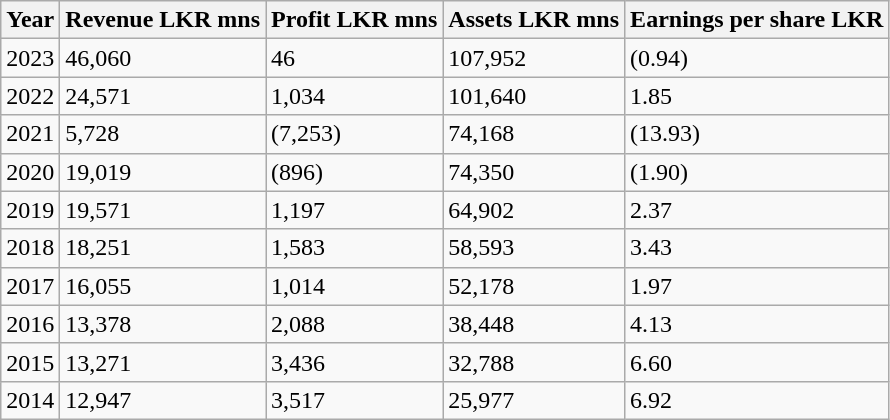<table class="wikitable">
<tr>
<th>Year</th>
<th>Revenue LKR mns</th>
<th>Profit LKR mns</th>
<th>Assets LKR mns</th>
<th>Earnings per share LKR</th>
</tr>
<tr>
<td>2023</td>
<td>46,060</td>
<td>46</td>
<td>107,952</td>
<td>(0.94)</td>
</tr>
<tr>
<td>2022</td>
<td>24,571</td>
<td>1,034</td>
<td>101,640</td>
<td>1.85</td>
</tr>
<tr>
<td>2021</td>
<td>5,728</td>
<td>(7,253)</td>
<td>74,168</td>
<td>(13.93)</td>
</tr>
<tr>
<td>2020</td>
<td>19,019</td>
<td>(896)</td>
<td>74,350</td>
<td>(1.90)</td>
</tr>
<tr>
<td>2019</td>
<td>19,571</td>
<td>1,197</td>
<td>64,902</td>
<td>2.37</td>
</tr>
<tr>
<td>2018</td>
<td>18,251</td>
<td>1,583</td>
<td>58,593</td>
<td>3.43</td>
</tr>
<tr>
<td>2017</td>
<td>16,055</td>
<td>1,014</td>
<td>52,178</td>
<td>1.97</td>
</tr>
<tr>
<td>2016</td>
<td>13,378</td>
<td>2,088</td>
<td>38,448</td>
<td>4.13</td>
</tr>
<tr>
<td>2015</td>
<td>13,271</td>
<td>3,436</td>
<td>32,788</td>
<td>6.60</td>
</tr>
<tr>
<td>2014</td>
<td>12,947</td>
<td>3,517</td>
<td>25,977</td>
<td>6.92</td>
</tr>
</table>
